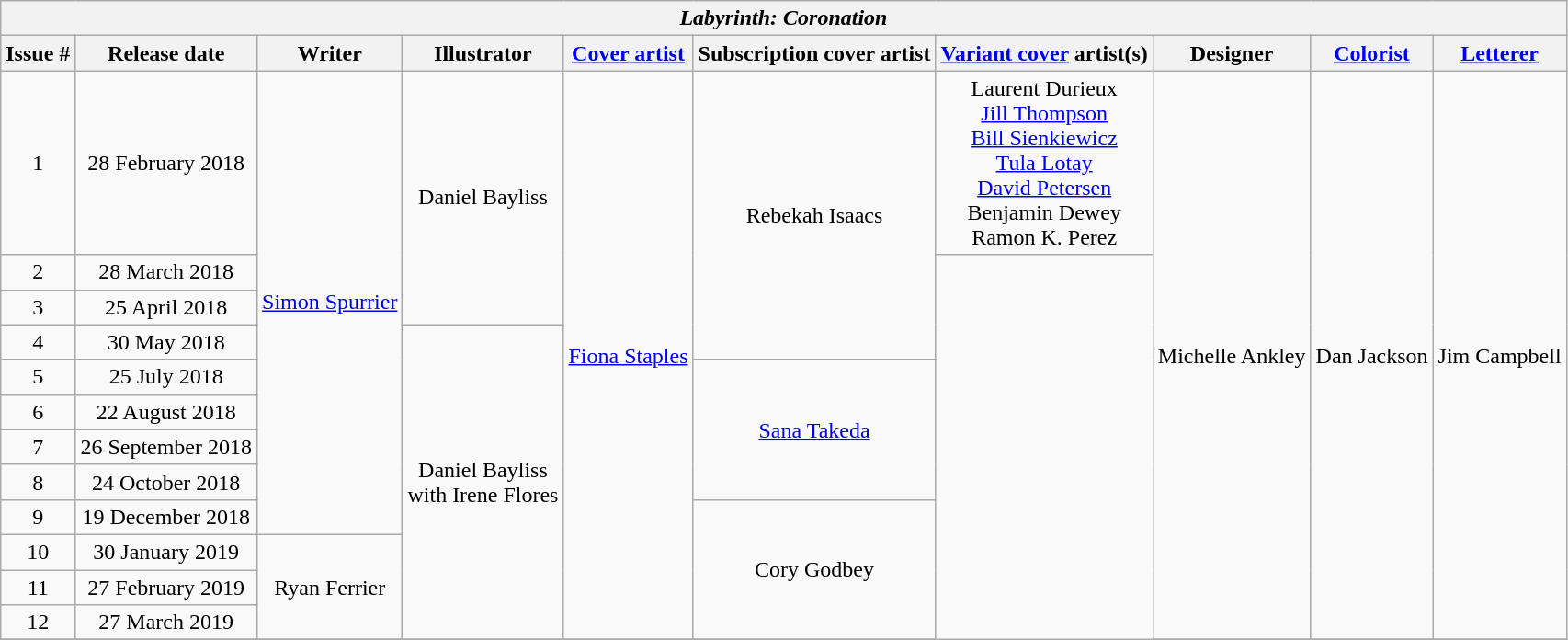<table class="wikitable" style="text-align: center;">
<tr>
<th colspan="10"><em>Labyrinth: Coronation</em></th>
</tr>
<tr>
<th>Issue #</th>
<th>Release date</th>
<th>Writer</th>
<th>Illustrator</th>
<th><a href='#'>Cover artist</a></th>
<th>Subscription cover artist</th>
<th><a href='#'>Variant cover</a> artist(s)</th>
<th>Designer</th>
<th><a href='#'>Colorist</a></th>
<th><a href='#'>Letterer</a></th>
</tr>
<tr>
<td>1</td>
<td>28 February 2018</td>
<td rowspan="9"><a href='#'>Simon Spurrier</a></td>
<td rowspan="3">Daniel Bayliss</td>
<td rowspan="12"><a href='#'>Fiona Staples</a></td>
<td rowspan="4">Rebekah Isaacs</td>
<td>Laurent Durieux<br><a href='#'>Jill Thompson</a><br><a href='#'>Bill Sienkiewicz</a><br><a href='#'>Tula Lotay</a><br><a href='#'>David Petersen</a><br>Benjamin Dewey<br>Ramon K. Perez</td>
<td rowspan="12">Michelle Ankley</td>
<td rowspan="12">Dan Jackson</td>
<td rowspan="12">Jim Campbell</td>
</tr>
<tr>
<td>2</td>
<td>28 March 2018</td>
</tr>
<tr>
<td>3</td>
<td>25 April 2018</td>
</tr>
<tr>
<td>4</td>
<td>30 May 2018</td>
<td rowspan="9">Daniel Bayliss<br>with Irene Flores</td>
</tr>
<tr>
<td>5</td>
<td>25 July 2018</td>
<td rowspan="4"><a href='#'>Sana Takeda</a></td>
</tr>
<tr>
<td>6</td>
<td>22 August 2018</td>
</tr>
<tr>
<td>7</td>
<td>26 September 2018</td>
</tr>
<tr>
<td>8</td>
<td>24 October 2018</td>
</tr>
<tr>
<td>9</td>
<td>19 December 2018</td>
<td rowspan="4">Cory Godbey</td>
</tr>
<tr>
<td>10</td>
<td>30 January 2019</td>
<td rowspan="3">Ryan Ferrier</td>
</tr>
<tr>
<td>11</td>
<td>27 February 2019</td>
</tr>
<tr>
<td>12</td>
<td>27 March 2019</td>
</tr>
<tr>
</tr>
</table>
